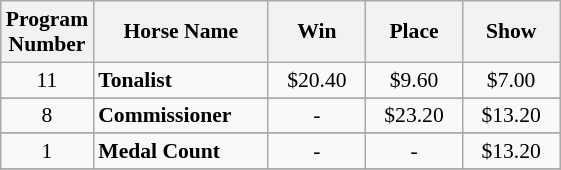<table class="wikitable sortable" style="font-size:90%">
<tr>
<th width="48px">Program <br> Number</th>
<th width="110px">Horse Name</th>
<th width="58px">Win</th>
<th width="58px">Place</th>
<th width="58px">Show</th>
</tr>
<tr>
<td align=center>11</td>
<td><strong>Tonalist</strong></td>
<td align=center>$20.40</td>
<td align=center>$9.60</td>
<td align=center>$7.00</td>
</tr>
<tr>
</tr>
<tr>
<td align=center>8</td>
<td><strong>Commissioner</strong></td>
<td align=center>-</td>
<td align=center>$23.20</td>
<td align=center>$13.20</td>
</tr>
<tr>
</tr>
<tr>
<td align=center>1</td>
<td><strong>Medal Count</strong></td>
<td align=center>-</td>
<td align=center>-</td>
<td align=center>$13.20</td>
</tr>
<tr>
</tr>
</table>
